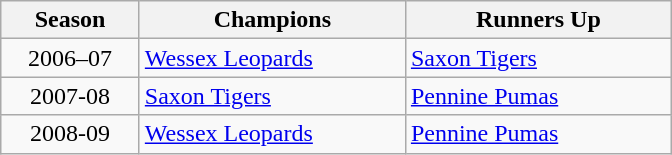<table class="wikitable" style="text-align:centre; margin-left:1em;">
<tr>
<th style="width:85px">Season</th>
<th style="width:170px">Champions</th>
<th style="width:170px">Runners Up</th>
</tr>
<tr>
<td style="text-align:center">2006–07</td>
<td><a href='#'>Wessex Leopards</a></td>
<td><a href='#'>Saxon Tigers</a></td>
</tr>
<tr>
<td style="text-align:center">2007-08</td>
<td><a href='#'>Saxon Tigers</a></td>
<td><a href='#'>Pennine Pumas</a></td>
</tr>
<tr>
<td style="text-align:center">2008-09</td>
<td><a href='#'>Wessex Leopards</a></td>
<td><a href='#'>Pennine Pumas</a></td>
</tr>
</table>
